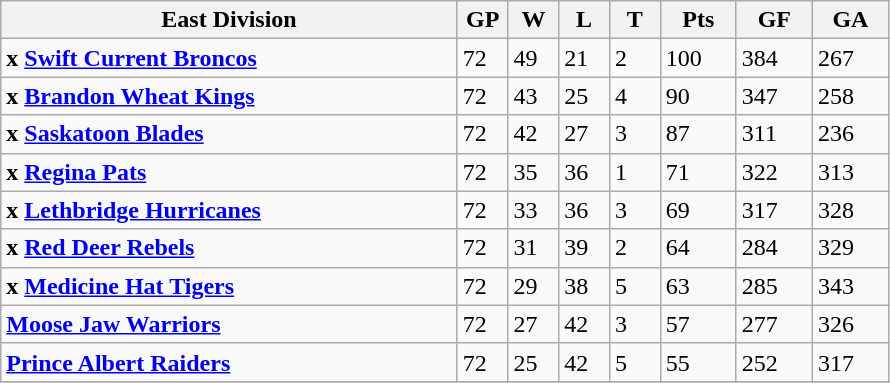<table class="wikitable">
<tr>
<th width="45%">East Division</th>
<th width="5%">GP</th>
<th width="5%">W</th>
<th width="5%">L</th>
<th width="5%">T</th>
<th width="7.5%">Pts</th>
<th width="7.5%">GF</th>
<th width="7.5%">GA</th>
</tr>
<tr>
<td><strong>x <a href='#'>Swift Current Broncos</a></strong></td>
<td>72</td>
<td>49</td>
<td>21</td>
<td>2</td>
<td>100</td>
<td>384</td>
<td>267</td>
</tr>
<tr>
<td><strong>x <a href='#'>Brandon Wheat Kings</a></strong></td>
<td>72</td>
<td>43</td>
<td>25</td>
<td>4</td>
<td>90</td>
<td>347</td>
<td>258</td>
</tr>
<tr>
<td><strong>x <a href='#'>Saskatoon Blades</a></strong></td>
<td>72</td>
<td>42</td>
<td>27</td>
<td>3</td>
<td>87</td>
<td>311</td>
<td>236</td>
</tr>
<tr>
<td><strong>x <a href='#'>Regina Pats</a></strong></td>
<td>72</td>
<td>35</td>
<td>36</td>
<td>1</td>
<td>71</td>
<td>322</td>
<td>313</td>
</tr>
<tr>
<td><strong>x <a href='#'>Lethbridge Hurricanes</a></strong></td>
<td>72</td>
<td>33</td>
<td>36</td>
<td>3</td>
<td>69</td>
<td>317</td>
<td>328</td>
</tr>
<tr>
<td><strong>x <a href='#'>Red Deer Rebels</a></strong></td>
<td>72</td>
<td>31</td>
<td>39</td>
<td>2</td>
<td>64</td>
<td>284</td>
<td>329</td>
</tr>
<tr>
<td><strong>x <a href='#'>Medicine Hat Tigers</a></strong></td>
<td>72</td>
<td>29</td>
<td>38</td>
<td>5</td>
<td>63</td>
<td>285</td>
<td>343</td>
</tr>
<tr>
<td><strong><a href='#'>Moose Jaw Warriors</a></strong></td>
<td>72</td>
<td>27</td>
<td>42</td>
<td>3</td>
<td>57</td>
<td>277</td>
<td>326</td>
</tr>
<tr>
<td><strong><a href='#'>Prince Albert Raiders</a></strong></td>
<td>72</td>
<td>25</td>
<td>42</td>
<td>5</td>
<td>55</td>
<td>252</td>
<td>317</td>
</tr>
<tr>
</tr>
</table>
